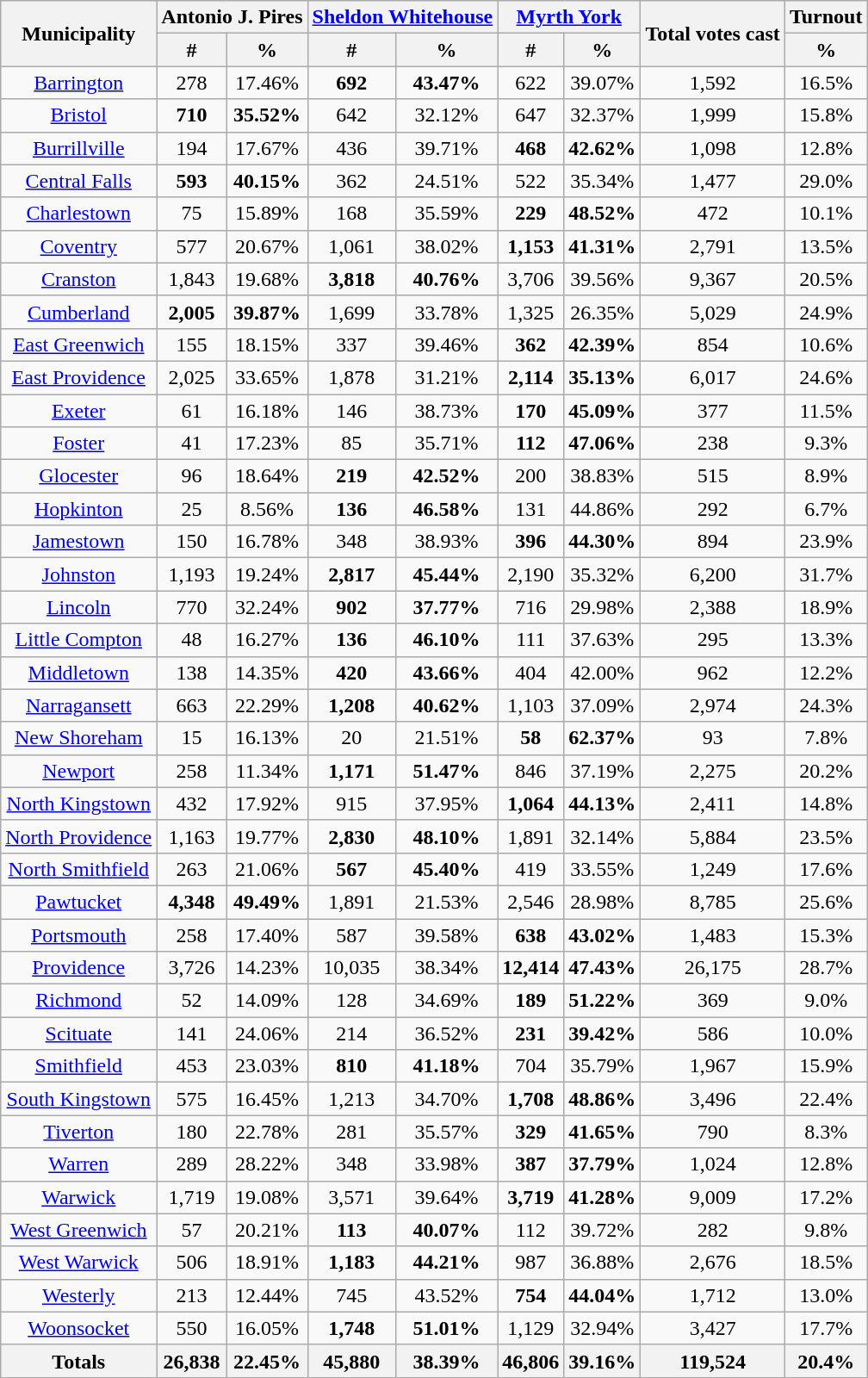<table class="wikitable sortable">
<tr>
<th rowspan="2">Municipality</th>
<th colspan="2">Antonio J. Pires</th>
<th colspan="2"><a href='#'>Sheldon Whitehouse</a></th>
<th colspan="2"><a href='#'>Myrth York</a></th>
<th rowspan="2">Total votes cast</th>
<th rowspan="1">Turnout</th>
</tr>
<tr>
<th data-sort-type="number" style="text-align:center;">#</th>
<th data-sort-type="number" style="text-align:center;">%</th>
<th data-sort-type="number" style="text-align:center;">#</th>
<th data-sort-type="number" style="text-align:center;">%</th>
<th data-sort-type="number" style="text-align:center;">#</th>
<th data-sort-type="number" style="text-align:center;">%</th>
<th data-sort-type="number" style="text-align:center;">%</th>
</tr>
<tr style="text-align:center;">
<td><a href='#'>Barrington</a></td>
<td>278</td>
<td>17.46%</td>
<td><strong>692</strong></td>
<td><strong>43.47%</strong></td>
<td>622</td>
<td>39.07%</td>
<td>1,592</td>
<td>16.5%</td>
</tr>
<tr style="text-align:center;">
<td><a href='#'>Bristol</a></td>
<td><strong>710</strong></td>
<td><strong>35.52%</strong></td>
<td>642</td>
<td>32.12%</td>
<td>647</td>
<td>32.37%</td>
<td>1,999</td>
<td>15.8%</td>
</tr>
<tr style="text-align:center;">
<td><a href='#'>Burrillville</a></td>
<td>194</td>
<td>17.67%</td>
<td>436</td>
<td>39.71%</td>
<td><strong>468</strong></td>
<td><strong>42.62%</strong></td>
<td>1,098</td>
<td>12.8%</td>
</tr>
<tr style="text-align:center;">
<td><a href='#'>Central Falls</a></td>
<td><strong>593</strong></td>
<td><strong>40.15%</strong></td>
<td>362</td>
<td>24.51%</td>
<td>522</td>
<td>35.34%</td>
<td>1,477</td>
<td>29.0%</td>
</tr>
<tr style="text-align:center;">
<td><a href='#'>Charlestown</a></td>
<td>75</td>
<td>15.89%</td>
<td>168</td>
<td>35.59%</td>
<td><strong>229</strong></td>
<td><strong>48.52%</strong></td>
<td>472</td>
<td>10.1%</td>
</tr>
<tr style="text-align:center;">
<td><a href='#'>Coventry</a></td>
<td>577</td>
<td>20.67%</td>
<td>1,061</td>
<td>38.02%</td>
<td><strong>1,153</strong></td>
<td><strong>41.31%</strong></td>
<td>2,791</td>
<td>13.5%</td>
</tr>
<tr style="text-align:center;">
<td><a href='#'>Cranston</a></td>
<td>1,843</td>
<td>19.68%</td>
<td><strong>3,818</strong></td>
<td><strong>40.76%</strong></td>
<td>3,706</td>
<td>39.56%</td>
<td>9,367</td>
<td>20.5%</td>
</tr>
<tr style="text-align:center;">
<td><a href='#'>Cumberland</a></td>
<td><strong>2,005</strong></td>
<td><strong>39.87%</strong></td>
<td>1,699</td>
<td>33.78%</td>
<td>1,325</td>
<td>26.35%</td>
<td>5,029</td>
<td>24.9%</td>
</tr>
<tr style="text-align:center;">
<td><a href='#'>East Greenwich</a></td>
<td>155</td>
<td>18.15%</td>
<td>337</td>
<td>39.46%</td>
<td><strong>362</strong></td>
<td><strong>42.39%</strong></td>
<td>854</td>
<td>10.6%</td>
</tr>
<tr style="text-align:center;">
<td><a href='#'>East Providence</a></td>
<td>2,025</td>
<td>33.65%</td>
<td>1,878</td>
<td>31.21%</td>
<td><strong>2,114</strong></td>
<td><strong>35.13%</strong></td>
<td>6,017</td>
<td>24.6%</td>
</tr>
<tr style="text-align:center;">
<td><a href='#'>Exeter</a></td>
<td>61</td>
<td>16.18%</td>
<td>146</td>
<td>38.73%</td>
<td><strong>170</strong></td>
<td><strong>45.09%</strong></td>
<td>377</td>
<td>11.5%</td>
</tr>
<tr style="text-align:center;">
<td><a href='#'>Foster</a></td>
<td>41</td>
<td>17.23%</td>
<td>85</td>
<td>35.71%</td>
<td><strong>112</strong></td>
<td><strong>47.06%</strong></td>
<td>238</td>
<td>9.3%</td>
</tr>
<tr style="text-align:center;">
<td><a href='#'>Glocester</a></td>
<td>96</td>
<td>18.64%</td>
<td><strong>219</strong></td>
<td><strong>42.52%</strong></td>
<td>200</td>
<td>38.83%</td>
<td>515</td>
<td>8.9%</td>
</tr>
<tr style="text-align:center;">
<td><a href='#'>Hopkinton</a></td>
<td>25</td>
<td>8.56%</td>
<td><strong>136</strong></td>
<td><strong>46.58%</strong></td>
<td>131</td>
<td>44.86%</td>
<td>292</td>
<td>6.7%</td>
</tr>
<tr style="text-align:center;">
<td><a href='#'>Jamestown</a></td>
<td>150</td>
<td>16.78%</td>
<td>348</td>
<td>38.93%</td>
<td><strong>396</strong></td>
<td><strong>44.30%</strong></td>
<td>894</td>
<td>23.9%</td>
</tr>
<tr style="text-align:center;">
<td><a href='#'>Johnston</a></td>
<td>1,193</td>
<td>19.24%</td>
<td><strong>2,817</strong></td>
<td><strong>45.44%</strong></td>
<td>2,190</td>
<td>35.32%</td>
<td>6,200</td>
<td>31.7%</td>
</tr>
<tr style="text-align:center;">
<td><a href='#'>Lincoln</a></td>
<td>770</td>
<td>32.24%</td>
<td><strong>902</strong></td>
<td><strong>37.77%</strong></td>
<td>716</td>
<td>29.98%</td>
<td>2,388</td>
<td>18.9%</td>
</tr>
<tr style="text-align:center;">
<td><a href='#'>Little Compton</a></td>
<td>48</td>
<td>16.27%</td>
<td><strong>136</strong></td>
<td><strong>46.10%</strong></td>
<td>111</td>
<td>37.63%</td>
<td>295</td>
<td>13.3%</td>
</tr>
<tr style="text-align:center;">
<td><a href='#'>Middletown</a></td>
<td>138</td>
<td>14.35%</td>
<td><strong>420</strong></td>
<td><strong>43.66%</strong></td>
<td>404</td>
<td>42.00%</td>
<td>962</td>
<td>12.2%</td>
</tr>
<tr style="text-align:center;">
<td><a href='#'>Narragansett</a></td>
<td>663</td>
<td>22.29%</td>
<td><strong>1,208</strong></td>
<td><strong>40.62%</strong></td>
<td>1,103</td>
<td>37.09%</td>
<td>2,974</td>
<td>24.3%</td>
</tr>
<tr style="text-align:center;">
<td><a href='#'>New Shoreham</a></td>
<td>15</td>
<td>16.13%</td>
<td>20</td>
<td>21.51%</td>
<td><strong>58</strong></td>
<td><strong>62.37%</strong></td>
<td>93</td>
<td>7.8%</td>
</tr>
<tr style="text-align:center;">
<td><a href='#'>Newport</a></td>
<td>258</td>
<td>11.34%</td>
<td><strong>1,171</strong></td>
<td><strong>51.47%</strong></td>
<td>846</td>
<td>37.19%</td>
<td>2,275</td>
<td>20.2%</td>
</tr>
<tr style="text-align:center;">
<td><a href='#'>North Kingstown</a></td>
<td>432</td>
<td>17.92%</td>
<td>915</td>
<td>37.95%</td>
<td><strong>1,064</strong></td>
<td><strong>44.13%</strong></td>
<td>2,411</td>
<td>14.8%</td>
</tr>
<tr style="text-align:center;">
<td><a href='#'>North Providence</a></td>
<td>1,163</td>
<td>19.77%</td>
<td><strong>2,830</strong></td>
<td><strong>48.10%</strong></td>
<td>1,891</td>
<td>32.14%</td>
<td>5,884</td>
<td>23.5%</td>
</tr>
<tr style="text-align:center;">
<td><a href='#'>North Smithfield</a></td>
<td>263</td>
<td>21.06%</td>
<td><strong>567</strong></td>
<td><strong>45.40%</strong></td>
<td>419</td>
<td>33.55%</td>
<td>1,249</td>
<td>17.6%</td>
</tr>
<tr style="text-align:center;">
<td><a href='#'>Pawtucket</a></td>
<td><strong>4,348</strong></td>
<td><strong>49.49%</strong></td>
<td>1,891</td>
<td>21.53%</td>
<td>2,546</td>
<td>28.98%</td>
<td>8,785</td>
<td>25.6%</td>
</tr>
<tr style="text-align:center;">
<td><a href='#'>Portsmouth</a></td>
<td>258</td>
<td>17.40%</td>
<td>587</td>
<td>39.58%</td>
<td><strong>638</strong></td>
<td><strong>43.02%</strong></td>
<td>1,483</td>
<td>15.3%</td>
</tr>
<tr style="text-align:center;">
<td><a href='#'>Providence</a></td>
<td>3,726</td>
<td>14.23%</td>
<td>10,035</td>
<td>38.34%</td>
<td><strong>12,414</strong></td>
<td><strong>47.43%</strong></td>
<td>26,175</td>
<td>28.7%</td>
</tr>
<tr style="text-align:center;">
<td><a href='#'>Richmond</a></td>
<td>52</td>
<td>14.09%</td>
<td>128</td>
<td>34.69%</td>
<td><strong>189</strong></td>
<td><strong>51.22%</strong></td>
<td>369</td>
<td>9.0%</td>
</tr>
<tr - style="text-align:center;">
<td><a href='#'>Scituate</a></td>
<td>141</td>
<td>24.06%</td>
<td>214</td>
<td>36.52%</td>
<td><strong>231</strong></td>
<td><strong>39.42%</strong></td>
<td>586</td>
<td>10.0%</td>
</tr>
<tr - style="text-align:center;">
<td><a href='#'>Smithfield</a></td>
<td>453</td>
<td>23.03%</td>
<td><strong>810</strong></td>
<td><strong>41.18%</strong></td>
<td>704</td>
<td>35.79%</td>
<td>1,967</td>
<td>15.9%</td>
</tr>
<tr - style="text-align:center;">
<td><a href='#'>South Kingstown</a></td>
<td>575</td>
<td>16.45%</td>
<td>1,213</td>
<td>34.70%</td>
<td><strong>1,708</strong></td>
<td><strong>48.86%</strong></td>
<td>3,496</td>
<td>22.4%</td>
</tr>
<tr - style="text-align:center;">
<td><a href='#'>Tiverton</a></td>
<td>180</td>
<td>22.78%</td>
<td>281</td>
<td>35.57%</td>
<td><strong>329</strong></td>
<td><strong>41.65%</strong></td>
<td>790</td>
<td>8.3%</td>
</tr>
<tr - style="text-align:center;">
<td><a href='#'>Warren</a></td>
<td>289</td>
<td>28.22%</td>
<td>348</td>
<td>33.98%</td>
<td><strong>387</strong></td>
<td><strong>37.79%</strong></td>
<td>1,024</td>
<td>12.8%</td>
</tr>
<tr - style="text-align:center;">
<td><a href='#'>Warwick</a></td>
<td>1,719</td>
<td>19.08%</td>
<td>3,571</td>
<td>39.64%</td>
<td><strong>3,719</strong></td>
<td><strong>41.28%</strong></td>
<td>9,009</td>
<td>17.2%</td>
</tr>
<tr - style="text-align:center;">
<td><a href='#'>West Greenwich</a></td>
<td>57</td>
<td>20.21%</td>
<td><strong>113</strong></td>
<td><strong>40.07%</strong></td>
<td>112</td>
<td>39.72%</td>
<td>282</td>
<td>9.8%</td>
</tr>
<tr - style="text-align:center;">
<td><a href='#'>West Warwick</a></td>
<td>506</td>
<td>18.91%</td>
<td><strong>1,183</strong></td>
<td><strong>44.21%</strong></td>
<td>987</td>
<td>36.88%</td>
<td>2,676</td>
<td>18.5%</td>
</tr>
<tr - style="text-align:center;">
<td><a href='#'>Westerly</a></td>
<td>213</td>
<td>12.44%</td>
<td>745</td>
<td>43.52%</td>
<td><strong>754</strong></td>
<td><strong>44.04%</strong></td>
<td>1,712</td>
<td>13.0%</td>
</tr>
<tr - style="text-align:center;">
<td><a href='#'>Woonsocket</a></td>
<td>550</td>
<td>16.05%</td>
<td><strong>1,748</strong></td>
<td><strong>51.01%</strong></td>
<td>1,129</td>
<td>32.94%</td>
<td>3,427</td>
<td>17.7%</td>
</tr>
<tr style="text-align:center;">
<th>Totals</th>
<th>26,838</th>
<th>22.45%</th>
<th>45,880</th>
<th>38.39%</th>
<th>46,806</th>
<th>39.16%</th>
<th>119,524</th>
<th>20.4%</th>
</tr>
</table>
